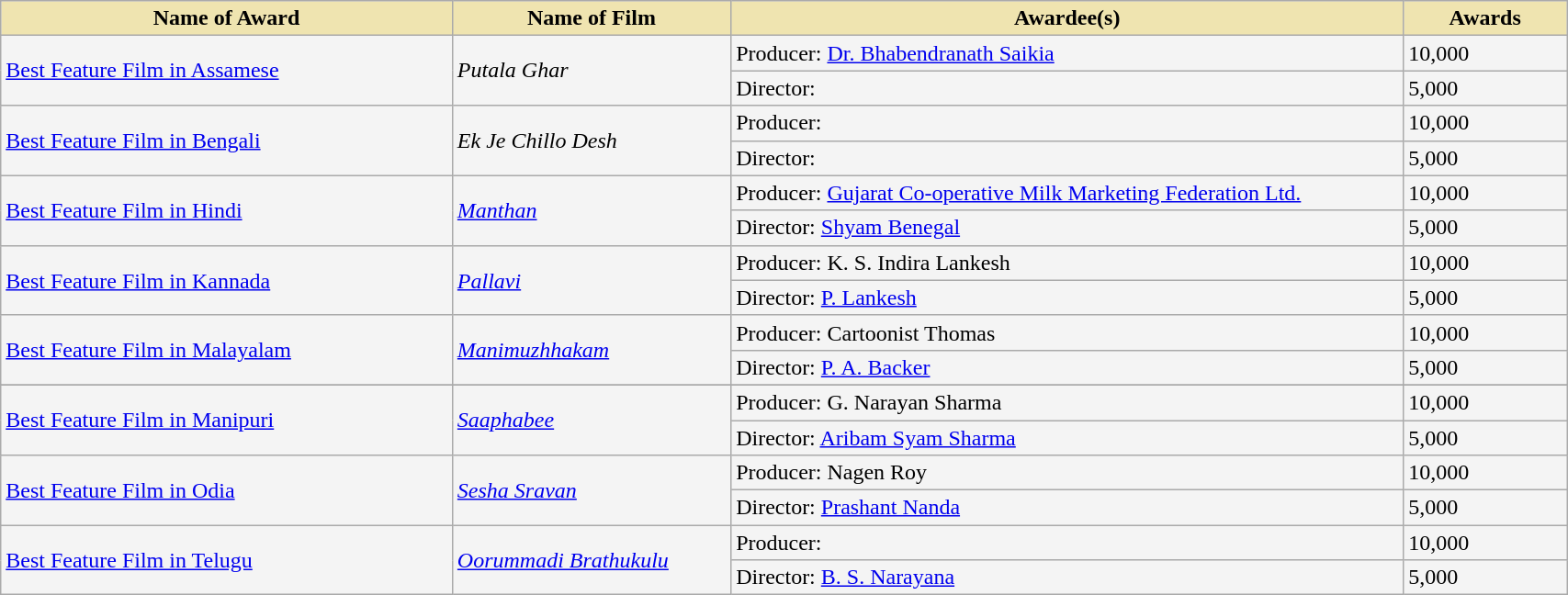<table class="wikitable sortable" style="width:90%;">
<tr>
<th style="background-color:#EFE4B0;width:23.5%;">Name of Award</th>
<th style="background-color:#EFE4B0;width:14.5%;">Name of Film</th>
<th style="background-color:#EFE4B0;width:35%;">Awardee(s)</th>
<th style="background-color:#EFE4B0;width:8.5%;">Awards</th>
</tr>
<tr style="background-color:#F4F4F4">
<td rowspan="2"><a href='#'>Best Feature Film in Assamese</a></td>
<td rowspan="2"><em>Putala Ghar</em></td>
<td>Producer: <a href='#'>Dr. Bhabendranath Saikia</a></td>
<td>10,000</td>
</tr>
<tr style="background-color:#F4F4F4">
<td>Director:</td>
<td>5,000</td>
</tr>
<tr style="background-color:#F4F4F4">
<td rowspan="2"><a href='#'>Best Feature Film in Bengali</a></td>
<td rowspan="2"><em>Ek Je Chillo Desh</em></td>
<td>Producer:</td>
<td>10,000</td>
</tr>
<tr style="background-color:#F4F4F4">
<td>Director:</td>
<td>5,000</td>
</tr>
<tr style="background-color:#F4F4F4">
<td rowspan="2"><a href='#'>Best Feature Film in Hindi</a></td>
<td rowspan="2"><em><a href='#'>Manthan</a></em></td>
<td>Producer: <a href='#'>Gujarat Co-operative Milk Marketing Federation Ltd.</a></td>
<td>10,000</td>
</tr>
<tr style="background-color:#F4F4F4">
<td>Director: <a href='#'>Shyam Benegal</a></td>
<td>5,000</td>
</tr>
<tr style="background-color:#F4F4F4">
<td rowspan="2"><a href='#'>Best Feature Film in Kannada</a></td>
<td rowspan="2"><em><a href='#'>Pallavi</a></em></td>
<td>Producer: K. S. Indira Lankesh</td>
<td>10,000</td>
</tr>
<tr style="background-color:#F4F4F4">
<td>Director: <a href='#'>P. Lankesh</a></td>
<td>5,000</td>
</tr>
<tr style="background-color:#F4F4F4">
<td rowspan="2"><a href='#'>Best Feature Film in Malayalam</a></td>
<td rowspan="2"><em><a href='#'>Manimuzhhakam</a></em></td>
<td>Producer: Cartoonist Thomas</td>
<td>10,000</td>
</tr>
<tr style="background-color:#F4F4F4">
<td>Director: <a href='#'>P. A. Backer</a></td>
<td>5,000</td>
</tr>
<tr style="background-color:#F4F4F4">
</tr>
<tr style="background-color:#F4F4F4">
<td rowspan="2"><a href='#'>Best Feature Film in Manipuri</a></td>
<td rowspan="2"><em><a href='#'>Saaphabee</a></em></td>
<td>Producer: G. Narayan Sharma</td>
<td>10,000</td>
</tr>
<tr style="background-color:#F4F4F4">
<td>Director: <a href='#'>Aribam Syam Sharma</a></td>
<td>5,000</td>
</tr>
<tr style="background-color:#F4F4F4">
<td rowspan="2"><a href='#'>Best Feature Film in Odia</a></td>
<td rowspan="2"><em><a href='#'>Sesha Sravan</a></em></td>
<td>Producer: Nagen Roy</td>
<td>10,000</td>
</tr>
<tr style="background-color:#F4F4F4">
<td>Director: <a href='#'>Prashant Nanda</a></td>
<td>5,000</td>
</tr>
<tr style="background-color:#F4F4F4">
<td rowspan="2"><a href='#'>Best Feature Film in Telugu</a></td>
<td rowspan="2"><em><a href='#'>Oorummadi Brathukulu</a></em></td>
<td>Producer:</td>
<td>10,000</td>
</tr>
<tr style="background-color:#F4F4F4">
<td>Director: <a href='#'>B. S. Narayana</a></td>
<td>5,000</td>
</tr>
</table>
